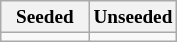<table class="wikitable" style="font-size:80%">
<tr>
<th width=50%>Seeded</th>
<th width=50%>Unseeded</th>
</tr>
<tr>
<td valign=top></td>
<td valign=top></td>
</tr>
</table>
